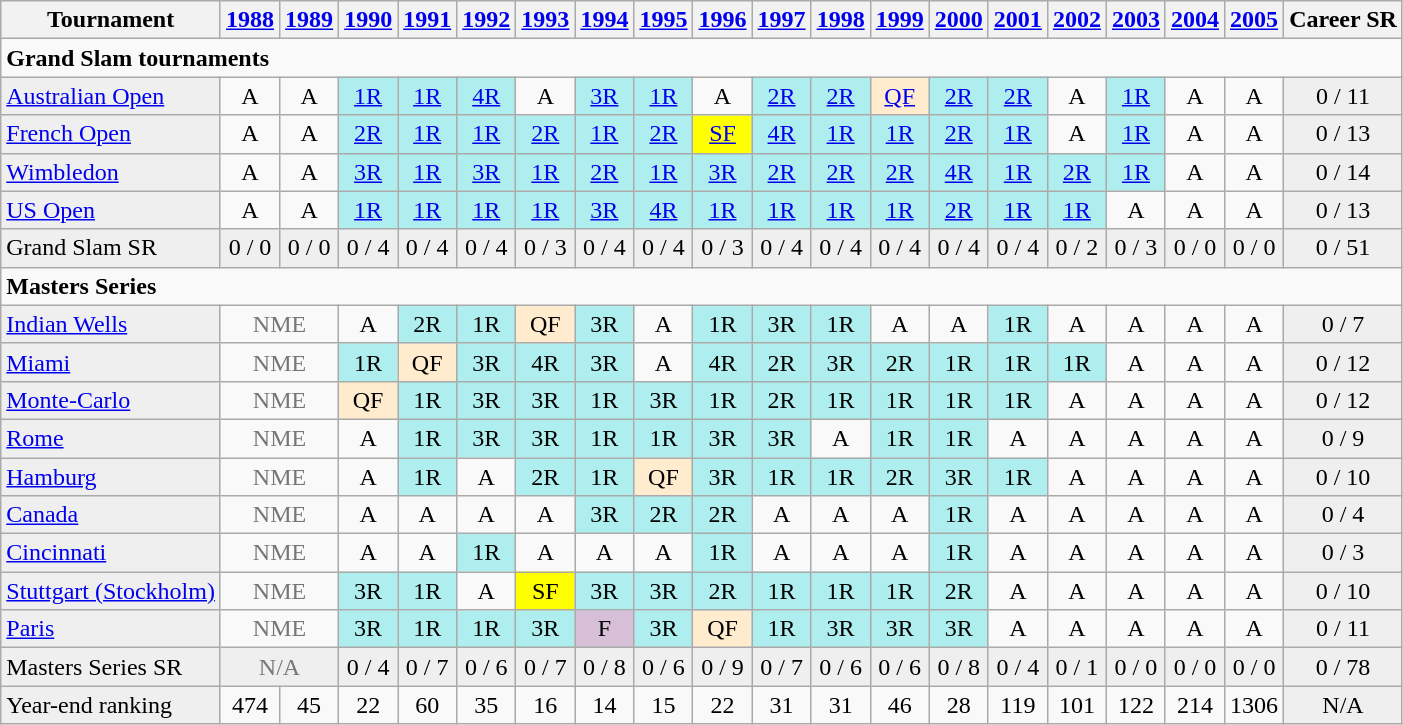<table class="wikitable">
<tr>
<th>Tournament</th>
<th><a href='#'>1988</a></th>
<th><a href='#'>1989</a></th>
<th><a href='#'>1990</a></th>
<th><a href='#'>1991</a></th>
<th><a href='#'>1992</a></th>
<th><a href='#'>1993</a></th>
<th><a href='#'>1994</a></th>
<th><a href='#'>1995</a></th>
<th><a href='#'>1996</a></th>
<th><a href='#'>1997</a></th>
<th><a href='#'>1998</a></th>
<th><a href='#'>1999</a></th>
<th><a href='#'>2000</a></th>
<th><a href='#'>2001</a></th>
<th><a href='#'>2002</a></th>
<th><a href='#'>2003</a></th>
<th><a href='#'>2004</a></th>
<th><a href='#'>2005</a></th>
<th>Career SR</th>
</tr>
<tr>
<td colspan="20"><strong>Grand Slam tournaments</strong></td>
</tr>
<tr>
<td bgcolor="#efefef"><a href='#'>Australian Open</a></td>
<td align="center">A</td>
<td align="center">A</td>
<td align="center" style="background:#afeeee;"><a href='#'>1R</a></td>
<td align="center" style="background:#afeeee;"><a href='#'>1R</a></td>
<td align="center" style="background:#afeeee;"><a href='#'>4R</a></td>
<td align="center">A</td>
<td align="center" style="background:#afeeee;"><a href='#'>3R</a></td>
<td align="center" style="background:#afeeee;"><a href='#'>1R</a></td>
<td align="center">A</td>
<td align="center" style="background:#afeeee;"><a href='#'>2R</a></td>
<td align="center" style="background:#afeeee;"><a href='#'>2R</a></td>
<td align="center" style="background:#ffebcd;"><a href='#'>QF</a></td>
<td align="center" style="background:#afeeee;"><a href='#'>2R</a></td>
<td align="center" style="background:#afeeee;"><a href='#'>2R</a></td>
<td align="center">A</td>
<td align="center" style="background:#afeeee;"><a href='#'>1R</a></td>
<td align="center">A</td>
<td align="center">A</td>
<td align="center" style="background:#EFEFEF;">0 / 11</td>
</tr>
<tr>
<td bgcolor="#efefef"><a href='#'>French Open</a></td>
<td align="center">A</td>
<td align="center">A</td>
<td align="center" style="background:#afeeee;"><a href='#'>2R</a></td>
<td align="center" style="background:#afeeee;"><a href='#'>1R</a></td>
<td align="center" style="background:#afeeee;"><a href='#'>1R</a></td>
<td align="center" style="background:#afeeee;"><a href='#'>2R</a></td>
<td align="center" style="background:#afeeee;"><a href='#'>1R</a></td>
<td align="center" style="background:#afeeee;"><a href='#'>2R</a></td>
<td align="center" style="background:yellow;"><a href='#'>SF</a></td>
<td align="center" style="background:#afeeee;"><a href='#'>4R</a></td>
<td align="center" style="background:#afeeee;"><a href='#'>1R</a></td>
<td align="center" style="background:#afeeee;"><a href='#'>1R</a></td>
<td align="center" style="background:#afeeee;"><a href='#'>2R</a></td>
<td align="center" style="background:#afeeee;"><a href='#'>1R</a></td>
<td align="center">A</td>
<td align="center" style="background:#afeeee;"><a href='#'>1R</a></td>
<td align="center">A</td>
<td align="center">A</td>
<td align="center" style="background:#EFEFEF;">0 / 13</td>
</tr>
<tr>
<td bgcolor="#efefef"><a href='#'>Wimbledon</a></td>
<td align="center">A</td>
<td align="center">A</td>
<td align="center" style="background:#afeeee;"><a href='#'>3R</a></td>
<td align="center" style="background:#afeeee;"><a href='#'>1R</a></td>
<td align="center" style="background:#afeeee;"><a href='#'>3R</a></td>
<td align="center" style="background:#afeeee;"><a href='#'>1R</a></td>
<td align="center" style="background:#afeeee;"><a href='#'>2R</a></td>
<td align="center" style="background:#afeeee;"><a href='#'>1R</a></td>
<td align="center" style="background:#afeeee;"><a href='#'>3R</a></td>
<td align="center" style="background:#afeeee;"><a href='#'>2R</a></td>
<td align="center" style="background:#afeeee;"><a href='#'>2R</a></td>
<td align="center" style="background:#afeeee;"><a href='#'>2R</a></td>
<td align="center" style="background:#afeeee;"><a href='#'>4R</a></td>
<td align="center" style="background:#afeeee;"><a href='#'>1R</a></td>
<td align="center" style="background:#afeeee;"><a href='#'>2R</a></td>
<td align="center" style="background:#afeeee;"><a href='#'>1R</a></td>
<td align="center">A</td>
<td align="center">A</td>
<td align="center" style="background:#EFEFEF;">0 / 14</td>
</tr>
<tr>
<td bgcolor="#efefef"><a href='#'>US Open</a></td>
<td align="center">A</td>
<td align="center">A</td>
<td align="center" style="background:#afeeee;"><a href='#'>1R</a></td>
<td align="center" style="background:#afeeee;"><a href='#'>1R</a></td>
<td align="center" style="background:#afeeee;"><a href='#'>1R</a></td>
<td align="center" style="background:#afeeee;"><a href='#'>1R</a></td>
<td align="center" style="background:#afeeee;"><a href='#'>3R</a></td>
<td align="center" style="background:#afeeee;"><a href='#'>4R</a></td>
<td align="center" style="background:#afeeee;"><a href='#'>1R</a></td>
<td align="center" style="background:#afeeee;"><a href='#'>1R</a></td>
<td align="center" style="background:#afeeee;"><a href='#'>1R</a></td>
<td align="center" style="background:#afeeee;"><a href='#'>1R</a></td>
<td align="center" style="background:#afeeee;"><a href='#'>2R</a></td>
<td align="center" style="background:#afeeee;"><a href='#'>1R</a></td>
<td align="center" style="background:#afeeee;"><a href='#'>1R</a></td>
<td align="center">A</td>
<td align="center">A</td>
<td align="center">A</td>
<td align="center" style="background:#EFEFEF;">0 / 13</td>
</tr>
<tr bgcolor="#efefef">
<td>Grand Slam SR</td>
<td align="center">0 / 0</td>
<td align="center">0 / 0</td>
<td align="center">0 / 4</td>
<td align="center">0 / 4</td>
<td align="center">0 / 4</td>
<td align="center">0 / 3</td>
<td align="center">0 / 4</td>
<td align="center">0 / 4</td>
<td align="center">0 / 3</td>
<td align="center">0 / 4</td>
<td align="center">0 / 4</td>
<td align="center">0 / 4</td>
<td align="center">0 / 4</td>
<td align="center">0 / 4</td>
<td align="center">0 / 2</td>
<td align="center">0 / 3</td>
<td align="center">0 / 0</td>
<td align="center">0 / 0</td>
<td align="center">0 / 51</td>
</tr>
<tr>
<td colspan="20"><strong>Masters Series</strong></td>
</tr>
<tr>
<td bgcolor="#efefef"><a href='#'>Indian Wells</a></td>
<td align="center" colspan="2" style="color:#767676;">NME</td>
<td align="center">A</td>
<td align="center" style="background:#afeeee;">2R</td>
<td align="center" style="background:#afeeee;">1R</td>
<td align="center" style="background:#ffebcd;">QF</td>
<td align="center" style="background:#afeeee;">3R</td>
<td align="center">A</td>
<td align="center" style="background:#afeeee;">1R</td>
<td align="center" style="background:#afeeee;">3R</td>
<td align="center" style="background:#afeeee;">1R</td>
<td align="center">A</td>
<td align="center">A</td>
<td align="center" style="background:#afeeee;">1R</td>
<td align="center">A</td>
<td align="center">A</td>
<td align="center">A</td>
<td align="center">A</td>
<td align="center" style="background:#EFEFEF;">0 / 7</td>
</tr>
<tr>
<td bgcolor="#efefef"><a href='#'>Miami</a></td>
<td align="center" colspan="2" style="color:#767676;">NME</td>
<td align="center" style="background:#afeeee;">1R</td>
<td align="center" style="background:#ffebcd;">QF</td>
<td align="center" style="background:#afeeee;">3R</td>
<td align="center" style="background:#afeeee;">4R</td>
<td align="center" style="background:#afeeee;">3R</td>
<td align="center">A</td>
<td align="center" style="background:#afeeee;">4R</td>
<td align="center" style="background:#afeeee;">2R</td>
<td align="center" style="background:#afeeee;">3R</td>
<td align="center" style="background:#afeeee;">2R</td>
<td align="center" style="background:#afeeee;">1R</td>
<td align="center" style="background:#afeeee;">1R</td>
<td align="center" style="background:#afeeee;">1R</td>
<td align="center">A</td>
<td align="center">A</td>
<td align="center">A</td>
<td align="center" style="background:#EFEFEF;">0 / 12</td>
</tr>
<tr>
<td bgcolor="#efefef"><a href='#'>Monte-Carlo</a></td>
<td align="center" colspan="2" style="color:#767676;">NME</td>
<td align="center" style="background:#ffebcd;">QF</td>
<td align="center" style="background:#afeeee;">1R</td>
<td align="center" style="background:#afeeee;">3R</td>
<td align="center" style="background:#afeeee;">3R</td>
<td align="center" style="background:#afeeee;">1R</td>
<td align="center" style="background:#afeeee;">3R</td>
<td align="center" style="background:#afeeee;">1R</td>
<td align="center" style="background:#afeeee;">2R</td>
<td align="center" style="background:#afeeee;">1R</td>
<td align="center" style="background:#afeeee;">1R</td>
<td align="center" style="background:#afeeee;">1R</td>
<td align="center" style="background:#afeeee;">1R</td>
<td align="center">A</td>
<td align="center">A</td>
<td align="center">A</td>
<td align="center">A</td>
<td align="center" style="background:#EFEFEF;">0 / 12</td>
</tr>
<tr>
<td bgcolor="#efefef"><a href='#'>Rome</a></td>
<td align="center" colspan="2" style="color:#767676;">NME</td>
<td align="center">A</td>
<td align="center" style="background:#afeeee;">1R</td>
<td align="center" style="background:#afeeee;">3R</td>
<td align="center" style="background:#afeeee;">3R</td>
<td align="center" style="background:#afeeee;">1R</td>
<td align="center" style="background:#afeeee;">1R</td>
<td align="center" style="background:#afeeee;">3R</td>
<td align="center" style="background:#afeeee;">3R</td>
<td align="center">A</td>
<td align="center" style="background:#afeeee;">1R</td>
<td align="center" style="background:#afeeee;">1R</td>
<td align="center">A</td>
<td align="center">A</td>
<td align="center">A</td>
<td align="center">A</td>
<td align="center">A</td>
<td align="center" style="background:#EFEFEF;">0 / 9</td>
</tr>
<tr>
<td bgcolor="#efefef"><a href='#'>Hamburg</a></td>
<td align="center" colspan="2" style="color:#767676;">NME</td>
<td align="center">A</td>
<td align="center" style="background:#afeeee;">1R</td>
<td align="center">A</td>
<td align="center" style="background:#afeeee;">2R</td>
<td align="center" style="background:#afeeee;">1R</td>
<td align="center" style="background:#ffebcd;">QF</td>
<td align="center" style="background:#afeeee;">3R</td>
<td align="center" style="background:#afeeee;">1R</td>
<td align="center" style="background:#afeeee;">1R</td>
<td align="center" style="background:#afeeee;">2R</td>
<td align="center" style="background:#afeeee;">3R</td>
<td align="center" style="background:#afeeee;">1R</td>
<td align="center">A</td>
<td align="center">A</td>
<td align="center">A</td>
<td align="center">A</td>
<td align="center" style="background:#EFEFEF;">0 / 10</td>
</tr>
<tr>
<td bgcolor="#efefef"><a href='#'>Canada</a></td>
<td align="center" colspan="2" style="color:#767676;">NME</td>
<td align="center">A</td>
<td align="center">A</td>
<td align="center">A</td>
<td align="center">A</td>
<td align="center" style="background:#afeeee;">3R</td>
<td align="center" style="background:#afeeee;">2R</td>
<td align="center" style="background:#afeeee;">2R</td>
<td align="center">A</td>
<td align="center">A</td>
<td align="center">A</td>
<td align="center" style="background:#afeeee;">1R</td>
<td align="center">A</td>
<td align="center">A</td>
<td align="center">A</td>
<td align="center">A</td>
<td align="center">A</td>
<td align="center" style="background:#EFEFEF;">0 / 4</td>
</tr>
<tr>
<td bgcolor="#efefef"><a href='#'>Cincinnati</a></td>
<td align="center" colspan="2" style="color:#767676;">NME</td>
<td align="center">A</td>
<td align="center">A</td>
<td align="center" style="background:#afeeee;">1R</td>
<td align="center">A</td>
<td align="center">A</td>
<td align="center">A</td>
<td align="center" style="background:#afeeee;">1R</td>
<td align="center">A</td>
<td align="center">A</td>
<td align="center">A</td>
<td align="center" style="background:#afeeee;">1R</td>
<td align="center">A</td>
<td align="center">A</td>
<td align="center">A</td>
<td align="center">A</td>
<td align="center">A</td>
<td align="center" style="background:#EFEFEF;">0 / 3</td>
</tr>
<tr>
<td bgcolor="#efefef"><a href='#'>Stuttgart (Stockholm)</a></td>
<td align="center" colspan="2" style="color:#767676;">NME</td>
<td align="center" style="background:#afeeee;">3R</td>
<td align="center" style="background:#afeeee;">1R</td>
<td align="center">A</td>
<td align="center" style="background:yellow;">SF</td>
<td align="center" style="background:#afeeee;">3R</td>
<td align="center" style="background:#afeeee;">3R</td>
<td align="center" style="background:#afeeee;">2R</td>
<td align="center" style="background:#afeeee;">1R</td>
<td align="center" style="background:#afeeee;">1R</td>
<td align="center" style="background:#afeeee;">1R</td>
<td align="center" style="background:#afeeee;">2R</td>
<td align="center">A</td>
<td align="center">A</td>
<td align="center">A</td>
<td align="center">A</td>
<td align="center">A</td>
<td align="center" style="background:#EFEFEF;">0 / 10</td>
</tr>
<tr>
<td bgcolor="#efefef"><a href='#'>Paris</a></td>
<td align="center" colspan="2" style="color:#767676;">NME</td>
<td align="center" style="background:#afeeee;">3R</td>
<td align="center" style="background:#afeeee;">1R</td>
<td align="center" style="background:#afeeee;">1R</td>
<td align="center" style="background:#afeeee;">3R</td>
<td align="center" style="background:#D8BFD8;">F</td>
<td align="center" style="background:#afeeee;">3R</td>
<td align="center" style="background:#ffebcd;">QF</td>
<td align="center" style="background:#afeeee;">1R</td>
<td align="center" style="background:#afeeee;">3R</td>
<td align="center" style="background:#afeeee;">3R</td>
<td align="center" style="background:#afeeee;">3R</td>
<td align="center">A</td>
<td align="center">A</td>
<td align="center">A</td>
<td align="center">A</td>
<td align="center">A</td>
<td align="center" style="background:#EFEFEF;">0 / 11</td>
</tr>
<tr bgcolor="#efefef">
<td>Masters Series SR</td>
<td align="center" colspan="2" style="color:#767676;">N/A</td>
<td align="center">0 / 4</td>
<td align="center">0 / 7</td>
<td align="center">0 / 6</td>
<td align="center">0 / 7</td>
<td align="center">0 / 8</td>
<td align="center">0 / 6</td>
<td align="center">0 / 9</td>
<td align="center">0 / 7</td>
<td align="center">0 / 6</td>
<td align="center">0 / 6</td>
<td align="center">0 / 8</td>
<td align="center">0 / 4</td>
<td align="center">0 / 1</td>
<td align="center">0 / 0</td>
<td align="center">0 / 0</td>
<td align="center">0 / 0</td>
<td align="center">0 / 78</td>
</tr>
<tr>
<td style="background:#EFEFEF;">Year-end ranking</td>
<td align="center">474</td>
<td align="center">45</td>
<td align="center">22</td>
<td align="center">60</td>
<td align="center">35</td>
<td align="center">16</td>
<td align="center">14</td>
<td align="center">15</td>
<td align="center">22</td>
<td align="center">31</td>
<td align="center">31</td>
<td align="center">46</td>
<td align="center">28</td>
<td align="center">119</td>
<td align="center">101</td>
<td align="center">122</td>
<td align="center">214</td>
<td align="center">1306</td>
<td colspan=1 align="center" style="background:#EFEFEF;">N/A</td>
</tr>
</table>
